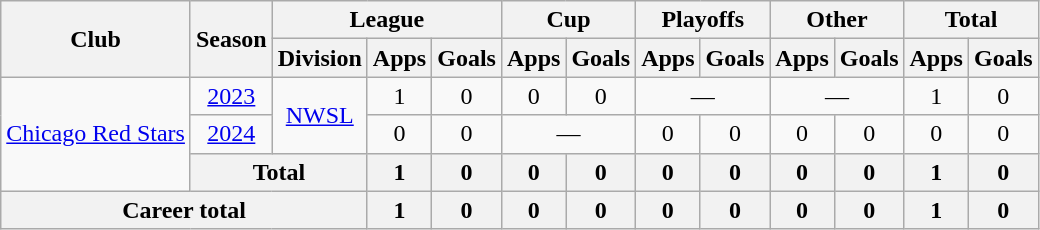<table class="wikitable" style="text-align: center;">
<tr>
<th rowspan="2">Club</th>
<th rowspan="2">Season</th>
<th colspan="3">League</th>
<th colspan="2">Cup</th>
<th colspan="2">Playoffs</th>
<th colspan="2">Other</th>
<th colspan="2">Total</th>
</tr>
<tr>
<th>Division</th>
<th>Apps</th>
<th>Goals</th>
<th>Apps</th>
<th>Goals</th>
<th>Apps</th>
<th>Goals</th>
<th>Apps</th>
<th>Goals</th>
<th>Apps</th>
<th>Goals</th>
</tr>
<tr>
<td rowspan="3"><a href='#'>Chicago Red Stars</a></td>
<td><a href='#'>2023</a></td>
<td rowspan="2"><a href='#'>NWSL</a></td>
<td>1</td>
<td>0</td>
<td>0</td>
<td>0</td>
<td colspan="2">—</td>
<td colspan="2">—</td>
<td>1</td>
<td>0</td>
</tr>
<tr>
<td><a href='#'>2024</a></td>
<td>0</td>
<td>0</td>
<td colspan="2">—</td>
<td>0</td>
<td>0</td>
<td>0</td>
<td>0</td>
<td>0</td>
<td>0</td>
</tr>
<tr>
<th colspan="2">Total</th>
<th>1</th>
<th>0</th>
<th>0</th>
<th>0</th>
<th>0</th>
<th>0</th>
<th>0</th>
<th>0</th>
<th>1</th>
<th>0</th>
</tr>
<tr>
<th colspan="3">Career total</th>
<th>1</th>
<th>0</th>
<th>0</th>
<th>0</th>
<th>0</th>
<th>0</th>
<th>0</th>
<th>0</th>
<th>1</th>
<th>0</th>
</tr>
</table>
